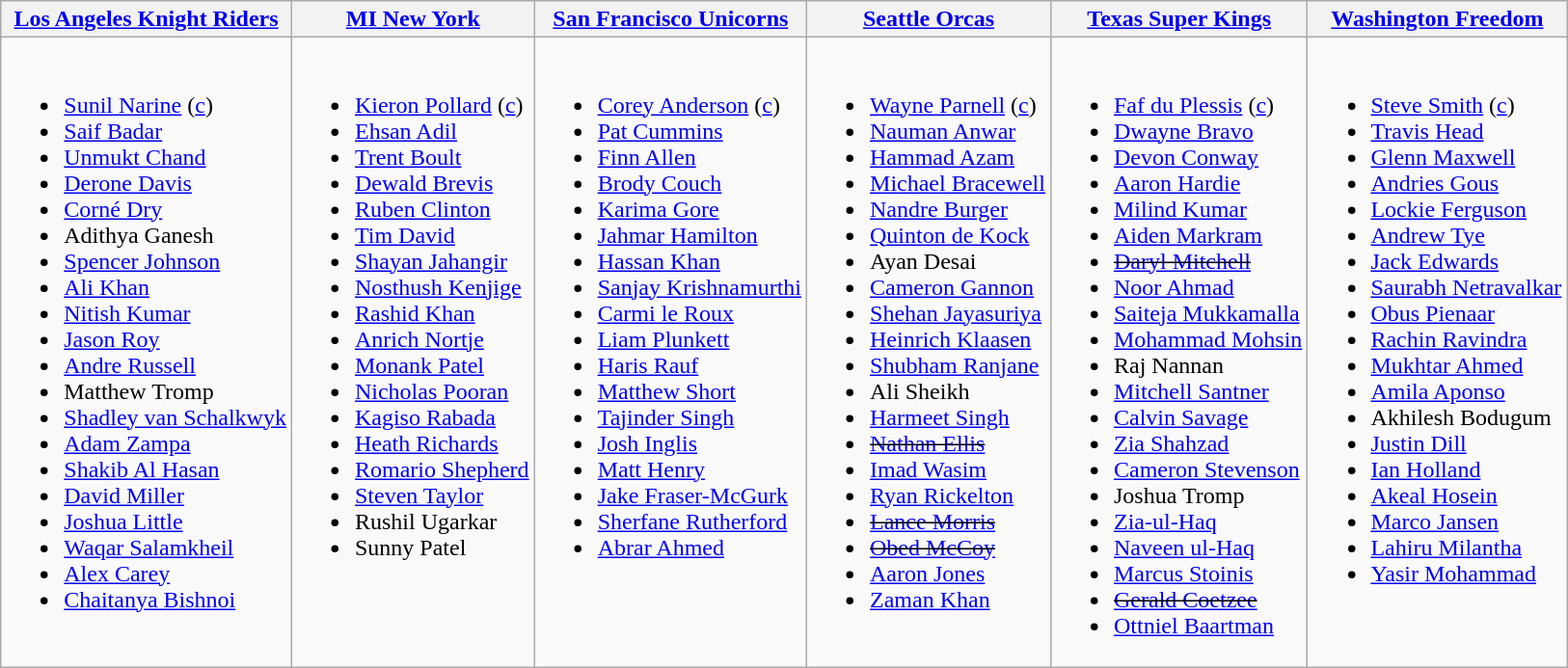<table class="wikitable">
<tr>
<th><a href='#'>Los Angeles Knight Riders</a></th>
<th><a href='#'>MI New York</a></th>
<th><a href='#'>San Francisco Unicorns</a></th>
<th><a href='#'>Seattle Orcas</a></th>
<th><a href='#'>Texas Super Kings</a></th>
<th><a href='#'>Washington Freedom</a></th>
</tr>
<tr style="vertical-align:top">
<td><br><ul><li><a href='#'>Sunil Narine</a> (<a href='#'>c</a>)</li><li><a href='#'>Saif Badar</a></li><li><a href='#'>Unmukt Chand</a></li><li><a href='#'>Derone Davis</a></li><li><a href='#'>Corné Dry</a></li><li>Adithya Ganesh</li><li><a href='#'>Spencer Johnson</a></li><li><a href='#'>Ali Khan</a></li><li><a href='#'>Nitish Kumar</a></li><li><a href='#'>Jason Roy</a></li><li><a href='#'>Andre Russell</a></li><li>Matthew Tromp</li><li><a href='#'>Shadley van Schalkwyk</a></li><li><a href='#'>Adam Zampa</a></li><li><a href='#'>Shakib Al Hasan</a></li><li><a href='#'>David Miller</a></li><li><a href='#'>Joshua Little</a></li><li><a href='#'>Waqar Salamkheil</a></li><li><a href='#'>Alex Carey</a></li><li><a href='#'>Chaitanya Bishnoi</a></li></ul></td>
<td><br><ul><li><a href='#'>Kieron Pollard</a> (<a href='#'>c</a>)</li><li><a href='#'>Ehsan Adil</a></li><li><a href='#'>Trent Boult</a></li><li><a href='#'>Dewald Brevis</a></li><li><a href='#'>Ruben Clinton</a></li><li><a href='#'>Tim David</a></li><li><a href='#'>Shayan Jahangir</a></li><li><a href='#'>Nosthush Kenjige</a></li><li><a href='#'>Rashid Khan</a></li><li><a href='#'>Anrich Nortje</a></li><li><a href='#'>Monank Patel</a></li><li><a href='#'>Nicholas Pooran</a></li><li><a href='#'>Kagiso Rabada</a></li><li><a href='#'>Heath Richards</a></li><li><a href='#'>Romario Shepherd</a></li><li><a href='#'>Steven Taylor</a></li><li>Rushil Ugarkar</li><li>Sunny Patel</li></ul></td>
<td><br><ul><li><a href='#'>Corey Anderson</a> (<a href='#'>c</a>)</li><li><a href='#'>Pat Cummins</a></li><li><a href='#'>Finn Allen</a></li><li><a href='#'>Brody Couch</a></li><li><a href='#'>Karima Gore</a></li><li><a href='#'>Jahmar Hamilton</a></li><li><a href='#'>Hassan Khan</a></li><li><a href='#'>Sanjay Krishnamurthi</a></li><li><a href='#'>Carmi le Roux</a></li><li><a href='#'>Liam Plunkett</a></li><li><a href='#'>Haris Rauf</a></li><li><a href='#'>Matthew Short</a></li><li><a href='#'>Tajinder Singh</a></li><li><a href='#'>Josh Inglis</a></li><li><a href='#'>Matt Henry</a></li><li><a href='#'>Jake Fraser-McGurk</a></li><li><a href='#'>Sherfane Rutherford</a></li><li><a href='#'>Abrar Ahmed</a></li></ul></td>
<td><br><ul><li><a href='#'>Wayne Parnell</a> (<a href='#'>c</a>)</li><li><a href='#'>Nauman Anwar</a></li><li><a href='#'>Hammad Azam</a></li><li><a href='#'>Michael Bracewell</a></li><li><a href='#'>Nandre Burger</a></li><li><a href='#'>Quinton de Kock</a></li><li>Ayan Desai</li><li><a href='#'>Cameron Gannon</a></li><li><a href='#'>Shehan Jayasuriya</a></li><li><a href='#'>Heinrich Klaasen</a></li><li><a href='#'>Shubham Ranjane</a></li><li>Ali Sheikh</li><li><a href='#'>Harmeet Singh</a></li><li><s> <a href='#'>Nathan Ellis</a></s></li><li><a href='#'>Imad Wasim</a></li><li><a href='#'>Ryan Rickelton</a></li><li><s> <a href='#'>Lance Morris</a></s></li><li><s> <a href='#'>Obed McCoy</a></s></li><li><a href='#'>Aaron Jones</a></li><li><a href='#'>Zaman Khan</a></li></ul></td>
<td><br><ul><li><a href='#'>Faf du Plessis</a> (<a href='#'>c</a>)</li><li><a href='#'>Dwayne Bravo</a></li><li><a href='#'>Devon Conway</a></li><li><a href='#'>Aaron Hardie</a></li><li><a href='#'>Milind Kumar</a></li><li><a href='#'>Aiden Markram</a></li><li><s> <a href='#'>Daryl Mitchell</a></s></li><li><a href='#'>Noor Ahmad</a></li><li><a href='#'>Saiteja Mukkamalla</a></li><li><a href='#'>Mohammad Mohsin</a></li><li>Raj Nannan</li><li><a href='#'>Mitchell Santner</a></li><li><a href='#'>Calvin Savage</a></li><li><a href='#'>Zia Shahzad</a></li><li><a href='#'>Cameron Stevenson</a></li><li>Joshua Tromp</li><li><a href='#'>Zia-ul-Haq</a></li><li><a href='#'>Naveen ul-Haq</a></li><li><a href='#'>Marcus Stoinis</a></li><li><s>  <a href='#'>Gerald Coetzee</a> </s></li><li><a href='#'>Ottniel Baartman</a></li></ul></td>
<td><br><ul><li><a href='#'>Steve Smith</a> (<a href='#'>c</a>)</li><li><a href='#'>Travis Head</a></li><li><a href='#'>Glenn Maxwell</a></li><li><a href='#'>Andries Gous</a></li><li><a href='#'>Lockie Ferguson</a></li><li><a href='#'>Andrew Tye</a></li><li><a href='#'>Jack Edwards</a></li><li><a href='#'>Saurabh Netravalkar</a></li><li><a href='#'>Obus Pienaar</a></li><li><a href='#'>Rachin Ravindra</a></li><li><a href='#'>Mukhtar Ahmed</a></li><li><a href='#'>Amila Aponso</a></li><li>Akhilesh Bodugum</li><li><a href='#'>Justin Dill</a></li><li><a href='#'>Ian Holland</a></li><li><a href='#'>Akeal Hosein</a></li><li><a href='#'>Marco Jansen</a></li><li><a href='#'>Lahiru Milantha</a></li><li><a href='#'>Yasir Mohammad</a></li></ul></td>
</tr>
</table>
